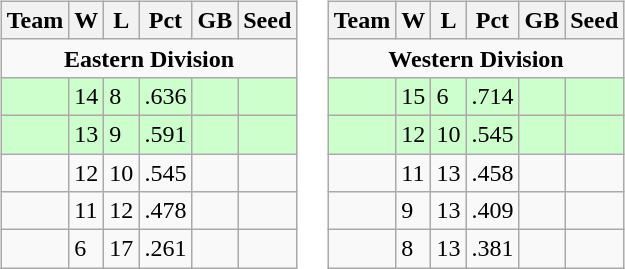<table>
<tr>
<td><br><table class="wikitable">
<tr>
<th>Team</th>
<th>W</th>
<th>L</th>
<th>Pct</th>
<th>GB</th>
<th>Seed</th>
</tr>
<tr>
<td colspan="6" align="center"><strong>Eastern Division</strong></td>
</tr>
<tr bgcolor="#ccffcc">
<td></td>
<td>14</td>
<td>8</td>
<td>.636</td>
<td></td>
<td></td>
</tr>
<tr bgcolor="#ccffcc">
<td></td>
<td>13</td>
<td>9</td>
<td>.591</td>
<td></td>
<td></td>
</tr>
<tr>
<td></td>
<td>12</td>
<td>10</td>
<td>.545</td>
<td></td>
<td></td>
</tr>
<tr>
<td></td>
<td>11</td>
<td>12</td>
<td>.478</td>
<td></td>
<td></td>
</tr>
<tr>
<td></td>
<td>6</td>
<td>17</td>
<td>.261</td>
<td></td>
<td></td>
</tr>
</table>
</td>
<td><br><table class="wikitable">
<tr>
<th>Team</th>
<th>W</th>
<th>L</th>
<th>Pct</th>
<th>GB</th>
<th>Seed</th>
</tr>
<tr>
<td colspan="6" align="center"><strong>Western Division</strong></td>
</tr>
<tr bgcolor="#ccffcc">
<td></td>
<td>15</td>
<td>6</td>
<td>.714</td>
<td></td>
<td></td>
</tr>
<tr bgcolor="#ccffcc">
<td></td>
<td>12</td>
<td>10</td>
<td>.545</td>
<td></td>
<td></td>
</tr>
<tr>
<td></td>
<td>11</td>
<td>13</td>
<td>.458</td>
<td></td>
<td></td>
</tr>
<tr>
<td></td>
<td>9</td>
<td>13</td>
<td>.409</td>
<td></td>
<td></td>
</tr>
<tr>
<td></td>
<td>8</td>
<td>13</td>
<td>.381</td>
<td></td>
<td></td>
</tr>
</table>
</td>
</tr>
</table>
